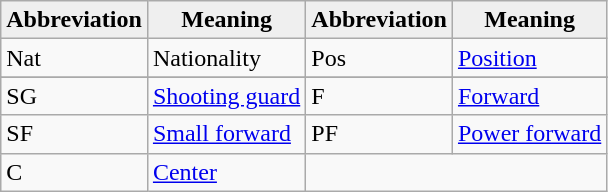<table class="wikitable">
<tr bgcolor="#efefef">
<td><strong>Abbreviation</strong></td>
<td align=center><strong>Meaning</strong></td>
<td><strong>Abbreviation</strong></td>
<td align=center><strong>Meaning</strong></td>
</tr>
<tr>
<td>Nat</td>
<td>Nationality</td>
<td>Pos</td>
<td><a href='#'>Position</a></td>
</tr>
<tr>
</tr>
<tr>
<td>SG</td>
<td><a href='#'>Shooting guard</a></td>
<td>F</td>
<td><a href='#'>Forward</a></td>
</tr>
<tr>
<td>SF</td>
<td><a href='#'>Small forward</a></td>
<td>PF</td>
<td><a href='#'>Power forward</a></td>
</tr>
<tr>
<td>C</td>
<td><a href='#'>Center</a> </td>
</tr>
</table>
